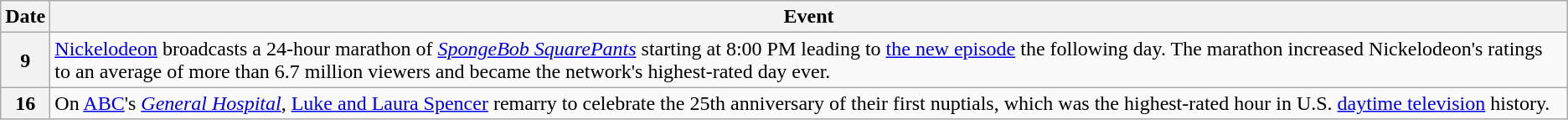<table class="wikitable">
<tr>
<th>Date</th>
<th>Event</th>
</tr>
<tr>
<th>9</th>
<td><a href='#'>Nickelodeon</a> broadcasts a 24-hour marathon of <em><a href='#'>SpongeBob SquarePants</a></em> starting at 8:00 PM leading to <a href='#'>the new episode</a> the following day. The marathon increased Nickelodeon's ratings to an average of more than 6.7 million viewers and became the network's highest-rated day ever.</td>
</tr>
<tr>
<th>16</th>
<td>On <a href='#'>ABC</a>'s <em><a href='#'>General Hospital</a></em>, <a href='#'>Luke and Laura Spencer</a> remarry to celebrate the 25th anniversary of their first nuptials, which was the highest-rated hour in U.S. <a href='#'>daytime television</a> history.</td>
</tr>
</table>
